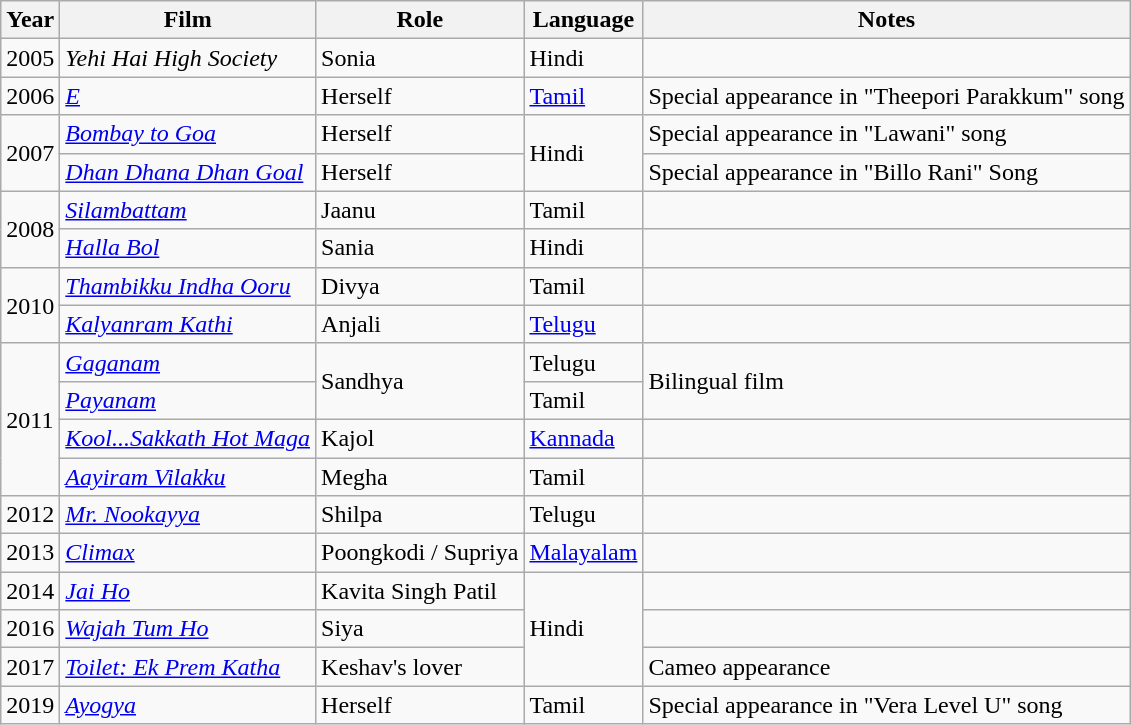<table class="wikitable">
<tr>
<th>Year</th>
<th>Film</th>
<th>Role</th>
<th>Language</th>
<th>Notes</th>
</tr>
<tr>
<td>2005</td>
<td><em>Yehi Hai High Society</em></td>
<td>Sonia</td>
<td>Hindi</td>
<td></td>
</tr>
<tr>
<td>2006</td>
<td><em><a href='#'>E</a></em></td>
<td>Herself</td>
<td><a href='#'>Tamil</a></td>
<td>Special appearance in "Theepori Parakkum" song</td>
</tr>
<tr>
<td rowspan="2">2007</td>
<td><em><a href='#'>Bombay to Goa</a></em></td>
<td>Herself</td>
<td rowspan="2">Hindi</td>
<td>Special appearance in "Lawani" song</td>
</tr>
<tr>
<td><em><a href='#'>Dhan Dhana Dhan Goal</a></em></td>
<td>Herself</td>
<td>Special appearance in "Billo Rani" Song</td>
</tr>
<tr>
<td rowspan="2">2008</td>
<td><em><a href='#'>Silambattam</a></em></td>
<td>Jaanu</td>
<td>Tamil</td>
<td></td>
</tr>
<tr>
<td><em><a href='#'>Halla Bol</a></em></td>
<td>Sania</td>
<td>Hindi</td>
<td></td>
</tr>
<tr>
<td rowspan="2">2010</td>
<td><em><a href='#'>Thambikku Indha Ooru</a></em></td>
<td>Divya</td>
<td>Tamil</td>
<td></td>
</tr>
<tr>
<td><em><a href='#'>Kalyanram Kathi</a></em></td>
<td>Anjali</td>
<td><a href='#'>Telugu</a></td>
<td></td>
</tr>
<tr>
<td rowspan="4">2011</td>
<td><em><a href='#'>Gaganam</a></em></td>
<td rowspan=2>Sandhya</td>
<td>Telugu</td>
<td rowspan=2>Bilingual film</td>
</tr>
<tr>
<td><em><a href='#'>Payanam</a></em></td>
<td>Tamil</td>
</tr>
<tr>
<td><em><a href='#'>Kool...Sakkath Hot Maga</a></em></td>
<td>Kajol</td>
<td><a href='#'>Kannada</a></td>
<td></td>
</tr>
<tr>
<td><em><a href='#'>Aayiram Vilakku</a></em></td>
<td>Megha</td>
<td>Tamil</td>
<td></td>
</tr>
<tr>
<td>2012</td>
<td><em><a href='#'>Mr. Nookayya</a></em></td>
<td>Shilpa</td>
<td>Telugu</td>
<td></td>
</tr>
<tr>
<td>2013</td>
<td><em><a href='#'>Climax</a></em></td>
<td>Poongkodi / Supriya</td>
<td><a href='#'>Malayalam</a></td>
<td></td>
</tr>
<tr>
<td>2014</td>
<td><em><a href='#'>Jai Ho</a></em></td>
<td>Kavita Singh Patil</td>
<td rowspan=3>Hindi</td>
<td></td>
</tr>
<tr>
<td>2016</td>
<td><em><a href='#'>Wajah Tum Ho</a></em></td>
<td>Siya</td>
<td></td>
</tr>
<tr>
<td>2017</td>
<td><em><a href='#'>Toilet: Ek Prem Katha</a></em></td>
<td>Keshav's lover</td>
<td>Cameo appearance</td>
</tr>
<tr>
<td>2019</td>
<td><em><a href='#'>Ayogya</a></em></td>
<td>Herself</td>
<td>Tamil</td>
<td>Special appearance in "Vera Level U" song</td>
</tr>
</table>
